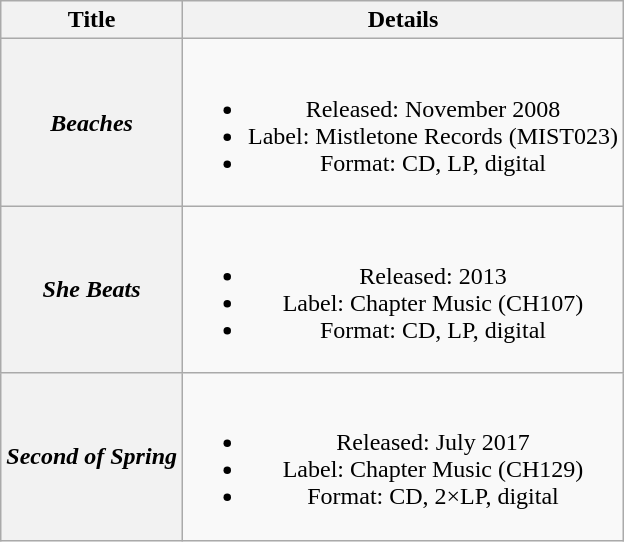<table class="wikitable plainrowheaders" style="text-align:center;" border="1">
<tr>
<th>Title</th>
<th>Details</th>
</tr>
<tr>
<th scope="row"><em>Beaches</em></th>
<td><br><ul><li>Released: November 2008</li><li>Label: Mistletone Records (MIST023)</li><li>Format: CD, LP, digital</li></ul></td>
</tr>
<tr>
<th scope="row"><em>She Beats</em></th>
<td><br><ul><li>Released: 2013</li><li>Label: Chapter Music (CH107)</li><li>Format: CD, LP, digital</li></ul></td>
</tr>
<tr>
<th scope="row"><em>Second of Spring</em></th>
<td><br><ul><li>Released: July 2017</li><li>Label: Chapter Music (CH129)</li><li>Format: CD, 2×LP, digital</li></ul></td>
</tr>
</table>
